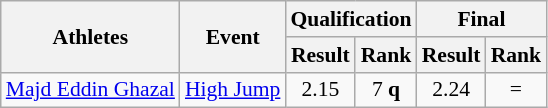<table class="wikitable" style="font-size:90%">
<tr>
<th rowspan=2>Athletes</th>
<th rowspan=2>Event</th>
<th colspan=2>Qualification</th>
<th colspan=2>Final</th>
</tr>
<tr>
<th>Result</th>
<th>Rank</th>
<th>Result</th>
<th>Rank</th>
</tr>
<tr align=center>
<td><a href='#'>Majd Eddin Ghazal</a></td>
<td><a href='#'>High Jump</a></td>
<td>2.15</td>
<td>7 <strong>q</strong></td>
<td>2.24</td>
<td>=</td>
</tr>
</table>
